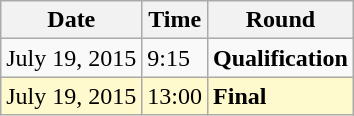<table class="wikitable">
<tr>
<th>Date</th>
<th>Time</th>
<th>Round</th>
</tr>
<tr>
<td>July 19, 2015</td>
<td>9:15</td>
<td><strong>Qualification</strong></td>
</tr>
<tr style=background:lemonchiffon>
<td>July 19, 2015</td>
<td>13:00</td>
<td><strong>Final</strong></td>
</tr>
</table>
